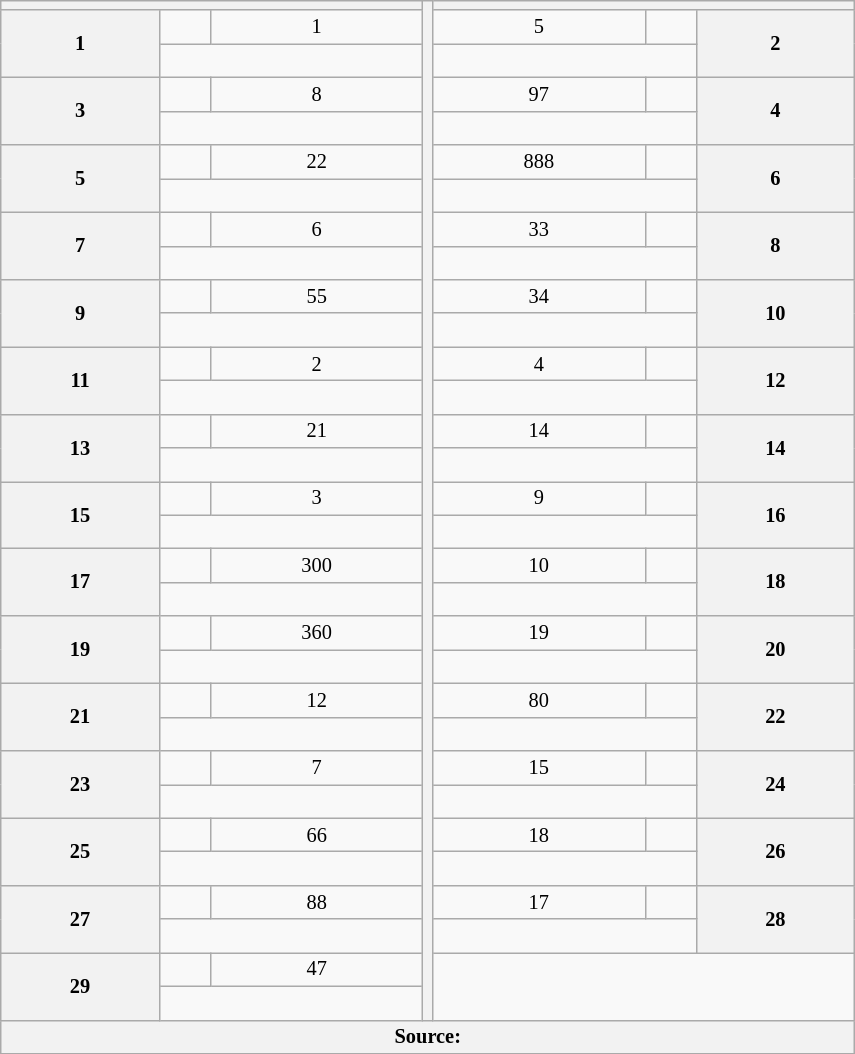<table class="wikitable" style="font-size: 85%;">
<tr>
<th colspan="3" width="275px"></th>
<th rowspan="31"></th>
<th colspan="3" width="275px"></th>
</tr>
<tr>
<th rowspan="2">1</th>
<td align="left"><br></td>
<td align="center">1</td>
<td align="center">5</td>
<td align="left"><br></td>
<th rowspan="2">2</th>
</tr>
<tr>
<td colspan=2 align="center"><br></td>
<td colspan=2 align="center"><br></td>
</tr>
<tr>
<th rowspan="2">3</th>
<td align="left"><br></td>
<td align="center">8</td>
<td align="center">97</td>
<td align="left"><br></td>
<th rowspan="2">4</th>
</tr>
<tr>
<td colspan=2 align="center"><br></td>
<td colspan=2 align="center"><br></td>
</tr>
<tr>
<th rowspan="2">5</th>
<td align="left"><br></td>
<td align="center">22</td>
<td align="center">888</td>
<td align="left"><br></td>
<th rowspan="2">6</th>
</tr>
<tr>
<td colspan=2 align="center"><br></td>
<td colspan=2 align="center"><br></td>
</tr>
<tr>
<th rowspan="2">7</th>
<td align="left"><br></td>
<td align="center">6</td>
<td align="center">33</td>
<td align="left"><br></td>
<th rowspan="2">8</th>
</tr>
<tr>
<td colspan=2 align="center"><br></td>
<td colspan=2 align="center"><br></td>
</tr>
<tr>
<th rowspan="2">9</th>
<td align="left"><br></td>
<td align="center">55</td>
<td align="center">34</td>
<td align="left"><br></td>
<th rowspan="2">10</th>
</tr>
<tr>
<td colspan=2 align="center"><br></td>
<td colspan=2 align="center"><br></td>
</tr>
<tr>
<th rowspan="2">11</th>
<td align="left"><br></td>
<td align="center">2</td>
<td align="center">4</td>
<td align="left"><br></td>
<th rowspan="2">12</th>
</tr>
<tr>
<td colspan=2 align="center"><br></td>
<td colspan=2 align="center"><br></td>
</tr>
<tr>
<th rowspan="2">13</th>
<td align="left"><br></td>
<td align="center">21</td>
<td align="center">14</td>
<td align="left"><br></td>
<th rowspan="2">14</th>
</tr>
<tr>
<td colspan=2 align="center"><br></td>
<td colspan=2 align="center"><br></td>
</tr>
<tr>
<th rowspan="2">15</th>
<td align="left"><br></td>
<td align="center">3</td>
<td align="center">9</td>
<td align="left"><br></td>
<th rowspan="2">16</th>
</tr>
<tr>
<td colspan=2 align="center"><br></td>
<td colspan=2 align="center"><br></td>
</tr>
<tr>
<th rowspan="2">17</th>
<td align="left"><br></td>
<td align="center">300</td>
<td align="center">10</td>
<td align="left"><br></td>
<th rowspan="2">18</th>
</tr>
<tr>
<td colspan=2 align="center"><br></td>
<td colspan=2 align="center"><br></td>
</tr>
<tr>
<th rowspan="2">19</th>
<td align="left"><br></td>
<td align="center">360</td>
<td align="center">19</td>
<td align="left"><br></td>
<th rowspan="2">20</th>
</tr>
<tr>
<td colspan=2 align="center"><br></td>
<td colspan=2 align="center"><br></td>
</tr>
<tr>
<th rowspan="2">21</th>
<td align="left"><br></td>
<td align="center">12</td>
<td align="center">80</td>
<td align="left"><br></td>
<th rowspan="2">22</th>
</tr>
<tr>
<td colspan=2 align="center"><br></td>
<td colspan=2 align="center"><br></td>
</tr>
<tr>
<th rowspan="2">23</th>
<td align="left"><br></td>
<td align="center">7</td>
<td align="center">15</td>
<td align="left"><br></td>
<th rowspan="2">24</th>
</tr>
<tr>
<td colspan=2 align="center"><br></td>
<td colspan=2 align="center"><br></td>
</tr>
<tr>
<th rowspan="2">25</th>
<td align="left"><br></td>
<td align="center">66</td>
<td align="center">18</td>
<td align="left"><br></td>
<th rowspan="2">26</th>
</tr>
<tr>
<td colspan=2 align="center"><br></td>
<td colspan=2 align="center"><br></td>
</tr>
<tr>
<th rowspan="2">27</th>
<td align="left"><br></td>
<td align="center">88</td>
<td align="center">17</td>
<td align="left"><br></td>
<th rowspan="2">28</th>
</tr>
<tr>
<td colspan=2 align="center"><br></td>
<td colspan=2 align="center"><br></td>
</tr>
<tr>
<th rowspan="2">29</th>
<td align="left"><br></td>
<td align="center">47</td>
<td rowspan="2" colspan="3"></td>
</tr>
<tr>
<td colspan=2 align="center"><br></td>
</tr>
<tr>
<th colspan="7">Source:</th>
</tr>
</table>
